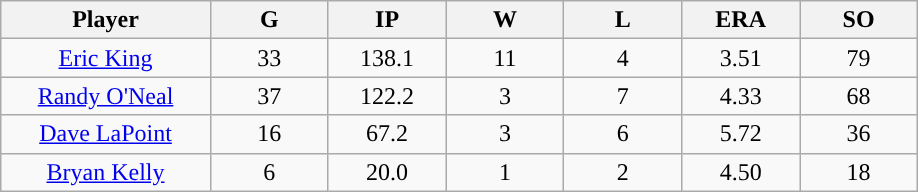<table class="wikitable sortable">
<tr>
<th bgcolor="#DDDDFF" width="16%">Player</th>
<th bgcolor="#DDDDFF" width="9%">G</th>
<th bgcolor="#DDDDFF" width="9%">IP</th>
<th bgcolor="#DDDDFF" width="9%">W</th>
<th bgcolor="#DDDDFF" width="9%">L</th>
<th bgcolor="#DDDDFF" width="9%">ERA</th>
<th bgcolor="#DDDDFF" width="9%">SO</th>
</tr>
<tr align="center">
<td><a href='#'>Eric King</a></td>
<td>33</td>
<td>138.1</td>
<td>11</td>
<td>4</td>
<td>3.51</td>
<td>79</td>
</tr>
<tr align="center">
<td><a href='#'>Randy O'Neal</a></td>
<td>37</td>
<td>122.2</td>
<td>3</td>
<td>7</td>
<td>4.33</td>
<td>68</td>
</tr>
<tr align="center">
<td><a href='#'>Dave LaPoint</a></td>
<td>16</td>
<td>67.2</td>
<td>3</td>
<td>6</td>
<td>5.72</td>
<td>36</td>
</tr>
<tr align="center">
<td><a href='#'>Bryan Kelly</a></td>
<td>6</td>
<td>20.0</td>
<td>1</td>
<td>2</td>
<td>4.50</td>
<td>18</td>
</tr>
</table>
